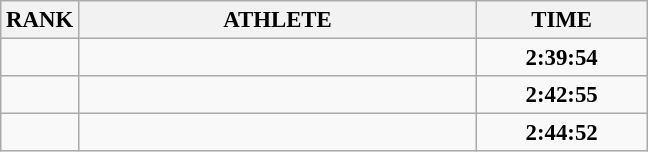<table class="wikitable" style="font-size:95%;">
<tr>
<th>RANK</th>
<th align="left" style="width: 17em">ATHLETE</th>
<th align="left" style="width: 7em">TIME</th>
</tr>
<tr>
<td align="center"></td>
<td></td>
<td align="center"><strong>2:39:54</strong></td>
</tr>
<tr>
<td align="center"></td>
<td></td>
<td align="center"><strong>2:42:55</strong></td>
</tr>
<tr>
<td align="center"></td>
<td></td>
<td align="center"><strong>2:44:52</strong></td>
</tr>
</table>
